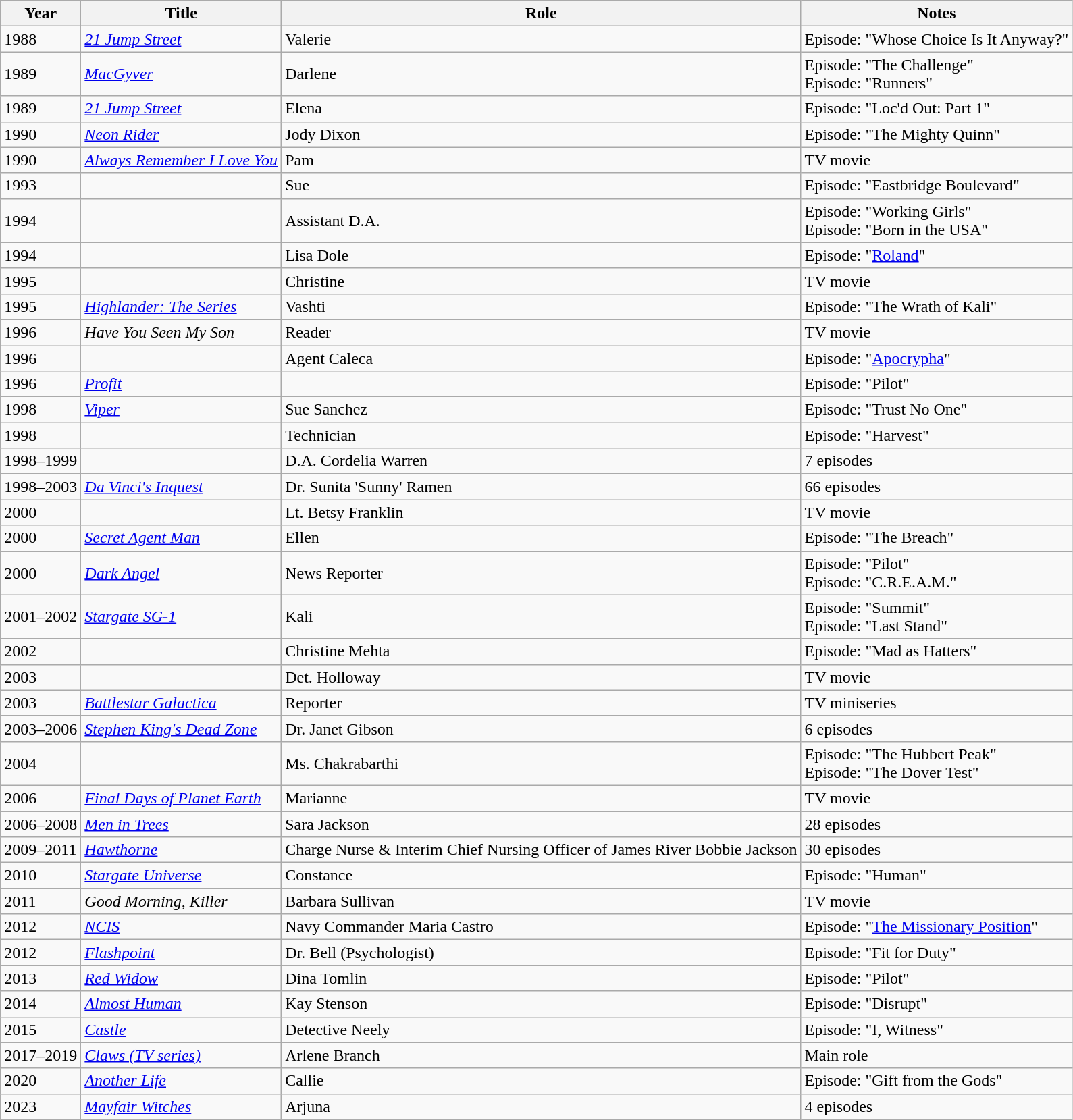<table class="wikitable sortable">
<tr>
<th>Year</th>
<th>Title</th>
<th>Role</th>
<th class="unsortable">Notes</th>
</tr>
<tr>
<td>1988</td>
<td><em><a href='#'>21 Jump Street</a></em></td>
<td>Valerie</td>
<td>Episode: "Whose Choice Is It Anyway?"</td>
</tr>
<tr>
<td>1989</td>
<td><em><a href='#'>MacGyver</a></em></td>
<td>Darlene</td>
<td>Episode: "The Challenge"<br>Episode: "Runners"</td>
</tr>
<tr>
<td>1989</td>
<td><em><a href='#'>21 Jump Street</a></em></td>
<td>Elena</td>
<td>Episode: "Loc'd Out: Part 1"</td>
</tr>
<tr>
<td>1990</td>
<td><em><a href='#'>Neon Rider</a></em></td>
<td>Jody Dixon</td>
<td>Episode: "The Mighty Quinn"</td>
</tr>
<tr>
<td>1990</td>
<td><em><a href='#'>Always Remember I Love You</a></em></td>
<td>Pam</td>
<td>TV movie</td>
</tr>
<tr>
<td>1993</td>
<td><em></em></td>
<td>Sue</td>
<td>Episode: "Eastbridge Boulevard"</td>
</tr>
<tr>
<td>1994</td>
<td><em></em></td>
<td>Assistant D.A.</td>
<td>Episode: "Working Girls"<br>Episode: "Born in the USA"</td>
</tr>
<tr>
<td>1994</td>
<td><em></em></td>
<td>Lisa Dole</td>
<td>Episode: "<a href='#'>Roland</a>"</td>
</tr>
<tr>
<td>1995</td>
<td><em></em></td>
<td>Christine</td>
<td>TV movie</td>
</tr>
<tr>
<td>1995</td>
<td><em><a href='#'>Highlander: The Series</a></em></td>
<td>Vashti</td>
<td>Episode: "The Wrath of Kali"</td>
</tr>
<tr>
<td>1996</td>
<td><em>Have You Seen My Son</em></td>
<td>Reader</td>
<td>TV movie</td>
</tr>
<tr>
<td>1996</td>
<td><em></em></td>
<td>Agent Caleca</td>
<td>Episode: "<a href='#'>Apocrypha</a>"</td>
</tr>
<tr>
<td>1996</td>
<td><em><a href='#'>Profit</a></em></td>
<td></td>
<td>Episode: "Pilot"</td>
</tr>
<tr>
<td>1998</td>
<td><em><a href='#'>Viper</a></em></td>
<td>Sue Sanchez</td>
<td>Episode: "Trust No One"</td>
</tr>
<tr>
<td>1998</td>
<td><em></em></td>
<td>Technician</td>
<td>Episode: "Harvest"</td>
</tr>
<tr>
<td>1998–1999</td>
<td><em></em></td>
<td>D.A. Cordelia Warren</td>
<td>7 episodes</td>
</tr>
<tr>
<td>1998–2003</td>
<td><em><a href='#'>Da Vinci's Inquest</a></em></td>
<td>Dr. Sunita 'Sunny' Ramen</td>
<td>66 episodes</td>
</tr>
<tr>
<td>2000</td>
<td><em></em></td>
<td>Lt. Betsy Franklin</td>
<td>TV movie</td>
</tr>
<tr>
<td>2000</td>
<td><em><a href='#'>Secret Agent Man</a></em></td>
<td>Ellen</td>
<td>Episode: "The Breach"</td>
</tr>
<tr>
<td>2000</td>
<td><em><a href='#'>Dark Angel</a></em></td>
<td>News Reporter</td>
<td>Episode: "Pilot"<br>Episode: "C.R.E.A.M."</td>
</tr>
<tr>
<td>2001–2002</td>
<td><em><a href='#'>Stargate SG-1</a></em></td>
<td>Kali</td>
<td>Episode: "Summit"<br>Episode: "Last Stand"</td>
</tr>
<tr>
<td>2002</td>
<td><em></em></td>
<td>Christine Mehta</td>
<td>Episode: "Mad as Hatters"</td>
</tr>
<tr>
<td>2003</td>
<td><em></em></td>
<td>Det. Holloway</td>
<td>TV movie</td>
</tr>
<tr>
<td>2003</td>
<td><em><a href='#'>Battlestar Galactica</a></em></td>
<td>Reporter</td>
<td>TV miniseries</td>
</tr>
<tr>
<td>2003–2006</td>
<td><em><a href='#'>Stephen King's Dead Zone</a></em></td>
<td>Dr. Janet Gibson</td>
<td>6 episodes</td>
</tr>
<tr>
<td>2004</td>
<td><em></em></td>
<td>Ms. Chakrabarthi</td>
<td>Episode: "The Hubbert Peak"<br>Episode: "The Dover Test"</td>
</tr>
<tr>
<td>2006</td>
<td><em><a href='#'>Final Days of Planet Earth</a></em></td>
<td>Marianne</td>
<td>TV movie</td>
</tr>
<tr>
<td>2006–2008</td>
<td><em><a href='#'>Men in Trees</a></em></td>
<td>Sara Jackson</td>
<td>28 episodes</td>
</tr>
<tr>
<td>2009–2011</td>
<td><em><a href='#'>Hawthorne</a></em></td>
<td>Charge Nurse & Interim Chief Nursing Officer of James River Bobbie Jackson</td>
<td>30 episodes</td>
</tr>
<tr>
<td>2010</td>
<td><em><a href='#'>Stargate Universe</a></em></td>
<td>Constance</td>
<td>Episode: "Human"</td>
</tr>
<tr>
<td>2011</td>
<td><em>Good Morning, Killer</em></td>
<td>Barbara Sullivan</td>
<td>TV movie</td>
</tr>
<tr>
<td>2012</td>
<td><em><a href='#'>NCIS</a></em></td>
<td>Navy Commander Maria Castro</td>
<td>Episode: "<a href='#'>The Missionary Position</a>"</td>
</tr>
<tr>
<td>2012</td>
<td><em><a href='#'>Flashpoint</a></em></td>
<td>Dr. Bell (Psychologist)</td>
<td>Episode: "Fit for Duty"</td>
</tr>
<tr>
<td>2013</td>
<td><em><a href='#'>Red Widow</a></em></td>
<td>Dina Tomlin</td>
<td>Episode: "Pilot"</td>
</tr>
<tr>
<td>2014</td>
<td><em><a href='#'>Almost Human</a></em></td>
<td>Kay Stenson</td>
<td>Episode: "Disrupt"</td>
</tr>
<tr>
<td>2015</td>
<td><em><a href='#'>Castle</a></em></td>
<td>Detective Neely</td>
<td>Episode: "I, Witness"</td>
</tr>
<tr>
<td>2017–2019</td>
<td><em><a href='#'>Claws (TV series)</a></em></td>
<td>Arlene Branch</td>
<td>Main role</td>
</tr>
<tr>
<td>2020</td>
<td><em><a href='#'>Another Life</a></em></td>
<td>Callie</td>
<td>Episode: "Gift from the Gods"</td>
</tr>
<tr>
<td>2023</td>
<td><em><a href='#'>Mayfair Witches</a></em></td>
<td>Arjuna</td>
<td>4 episodes</td>
</tr>
</table>
